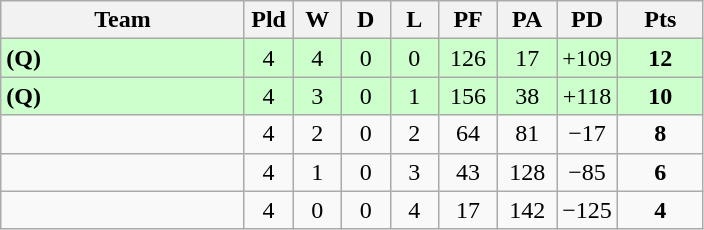<table class="wikitable" style="text-align:center;">
<tr>
<th width="155">Team</th>
<th width="25">Pld</th>
<th width="25">W</th>
<th width="25">D</th>
<th width="25">L</th>
<th width="32">PF</th>
<th width="32">PA</th>
<th width="32">PD</th>
<th width="50">Pts</th>
</tr>
<tr style="background:#ccffcc">
<td align="left"> <strong>(Q)</strong></td>
<td>4</td>
<td>4</td>
<td>0</td>
<td>0</td>
<td>126</td>
<td>17</td>
<td>+109</td>
<td><strong>12</strong></td>
</tr>
<tr style="background:#ccffcc">
<td align="left"> <strong>(Q)</strong></td>
<td>4</td>
<td>3</td>
<td>0</td>
<td>1</td>
<td>156</td>
<td>38</td>
<td>+118</td>
<td><strong>10</strong></td>
</tr>
<tr>
<td align="left"></td>
<td>4</td>
<td>2</td>
<td>0</td>
<td>2</td>
<td>64</td>
<td>81</td>
<td>−17</td>
<td><strong>8</strong></td>
</tr>
<tr>
<td align="left"></td>
<td>4</td>
<td>1</td>
<td>0</td>
<td>3</td>
<td>43</td>
<td>128</td>
<td>−85</td>
<td><strong>6</strong></td>
</tr>
<tr>
<td align="left"></td>
<td>4</td>
<td>0</td>
<td>0</td>
<td>4</td>
<td>17</td>
<td>142</td>
<td>−125</td>
<td><strong>4</strong></td>
</tr>
</table>
